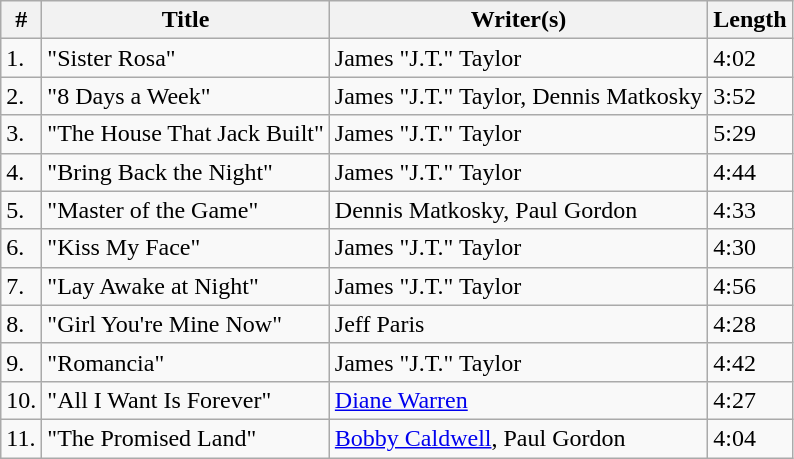<table class="wikitable">
<tr>
<th>#</th>
<th>Title</th>
<th>Writer(s)</th>
<th>Length</th>
</tr>
<tr>
<td>1.</td>
<td>"Sister Rosa"</td>
<td>James "J.T." Taylor</td>
<td>4:02</td>
</tr>
<tr>
<td>2.</td>
<td>"8 Days a Week"</td>
<td>James "J.T." Taylor, Dennis Matkosky</td>
<td>3:52</td>
</tr>
<tr>
<td>3.</td>
<td>"The House That Jack Built"</td>
<td>James "J.T." Taylor</td>
<td>5:29</td>
</tr>
<tr>
<td>4.</td>
<td>"Bring Back the Night"</td>
<td>James "J.T." Taylor</td>
<td>4:44</td>
</tr>
<tr>
<td>5.</td>
<td>"Master of the Game"</td>
<td>Dennis Matkosky, Paul Gordon</td>
<td>4:33</td>
</tr>
<tr>
<td>6.</td>
<td>"Kiss My Face"</td>
<td>James "J.T." Taylor</td>
<td>4:30</td>
</tr>
<tr>
<td>7.</td>
<td>"Lay Awake at Night"</td>
<td>James "J.T." Taylor</td>
<td>4:56</td>
</tr>
<tr>
<td>8.</td>
<td>"Girl You're Mine Now"</td>
<td>Jeff Paris</td>
<td>4:28</td>
</tr>
<tr>
<td>9.</td>
<td>"Romancia"</td>
<td>James "J.T." Taylor</td>
<td>4:42</td>
</tr>
<tr>
<td>10.</td>
<td>"All I Want Is Forever"</td>
<td><a href='#'>Diane Warren</a></td>
<td>4:27</td>
</tr>
<tr>
<td>11.</td>
<td>"The Promised Land"</td>
<td><a href='#'>Bobby Caldwell</a>, Paul Gordon</td>
<td>4:04</td>
</tr>
</table>
